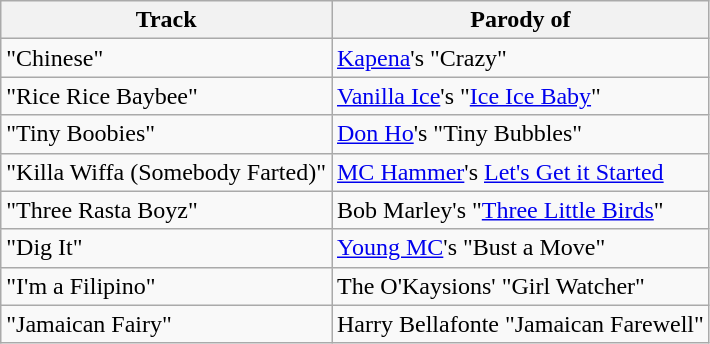<table class="wikitable">
<tr>
<th>Track</th>
<th>Parody of</th>
</tr>
<tr>
<td>"Chinese"</td>
<td><a href='#'>Kapena</a>'s "Crazy"</td>
</tr>
<tr>
<td>"Rice Rice Baybee"</td>
<td><a href='#'>Vanilla Ice</a>'s "<a href='#'>Ice Ice Baby</a>"</td>
</tr>
<tr>
<td>"Tiny Boobies"</td>
<td><a href='#'>Don Ho</a>'s "Tiny Bubbles"</td>
</tr>
<tr>
<td>"Killa Wiffa (Somebody Farted)"</td>
<td><a href='#'>MC Hammer</a>'s <a href='#'>Let's Get it Started</a></td>
</tr>
<tr>
<td>"Three Rasta Boyz"</td>
<td>Bob Marley's "<a href='#'>Three Little Birds</a>"</td>
</tr>
<tr>
<td>"Dig It"</td>
<td><a href='#'>Young MC</a>'s "Bust a Move"</td>
</tr>
<tr>
<td>"I'm a Filipino"</td>
<td>The O'Kaysions' "Girl Watcher"</td>
</tr>
<tr>
<td>"Jamaican Fairy"</td>
<td>Harry Bellafonte "Jamaican Farewell"</td>
</tr>
</table>
